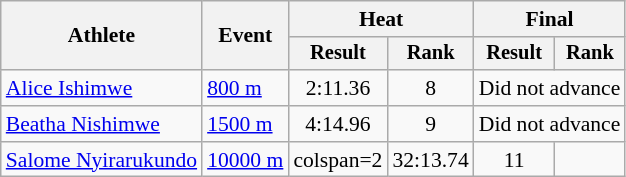<table class="wikitable" style="font-size:90%">
<tr>
<th rowspan=2>Athlete</th>
<th rowspan=2>Event</th>
<th colspan=2>Heat</th>
<th colspan=2>Final</th>
</tr>
<tr style="font-size:95%">
<th>Result</th>
<th>Rank</th>
<th>Result</th>
<th>Rank</th>
</tr>
<tr align=center>
<td align=left><a href='#'>Alice Ishimwe</a></td>
<td align=left><a href='#'>800 m</a></td>
<td>2:11.36</td>
<td>8</td>
<td colspan=2>Did not advance</td>
</tr>
<tr align=center>
<td align=left><a href='#'>Beatha Nishimwe</a></td>
<td align=left><a href='#'>1500 m</a></td>
<td>4:14.96</td>
<td>9</td>
<td colspan=2>Did not advance</td>
</tr>
<tr align=center>
<td align=left><a href='#'>Salome Nyirarukundo</a></td>
<td align=left><a href='#'>10000 m</a></td>
<td>colspan=2</td>
<td>32:13.74</td>
<td>11</td>
</tr>
</table>
